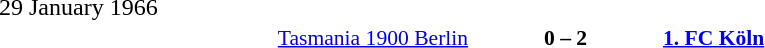<table width=100% cellspacing=1>
<tr>
<th width=25%></th>
<th width=10%></th>
<th width=25%></th>
<th></th>
</tr>
<tr>
<td>29 January 1966</td>
</tr>
<tr style=font-size:90%>
<td align=right><a href='#'>Tasmania 1900 Berlin</a></td>
<td align=center><strong>0 – 2</strong></td>
<td><strong><a href='#'>1. FC Köln</a></strong></td>
</tr>
</table>
